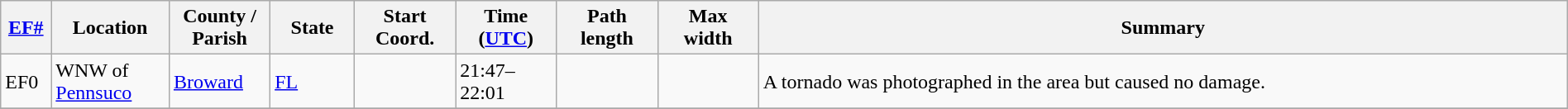<table class="wikitable sortable" style="width:100%;">
<tr>
<th scope="col"  style="width:3%; text-align:center;"><a href='#'>EF#</a></th>
<th scope="col"  style="width:7%; text-align:center;" class="unsortable">Location</th>
<th scope="col"  style="width:6%; text-align:center;" class="unsortable">County / Parish</th>
<th scope="col"  style="width:5%; text-align:center;">State</th>
<th scope="col"  style="width:6%; text-align:center;">Start Coord.</th>
<th scope="col"  style="width:6%; text-align:center;">Time (<a href='#'>UTC</a>)</th>
<th scope="col"  style="width:6%; text-align:center;">Path length</th>
<th scope="col"  style="width:6%; text-align:center;">Max width</th>
<th scope="col" class="unsortable" style="width:48%; text-align:center;">Summary</th>
</tr>
<tr>
<td bgcolor=>EF0</td>
<td>WNW of <a href='#'>Pennsuco</a></td>
<td><a href='#'>Broward</a></td>
<td><a href='#'>FL</a></td>
<td></td>
<td>21:47–22:01</td>
<td></td>
<td></td>
<td>A tornado was photographed in the area but caused no damage.</td>
</tr>
<tr>
</tr>
</table>
